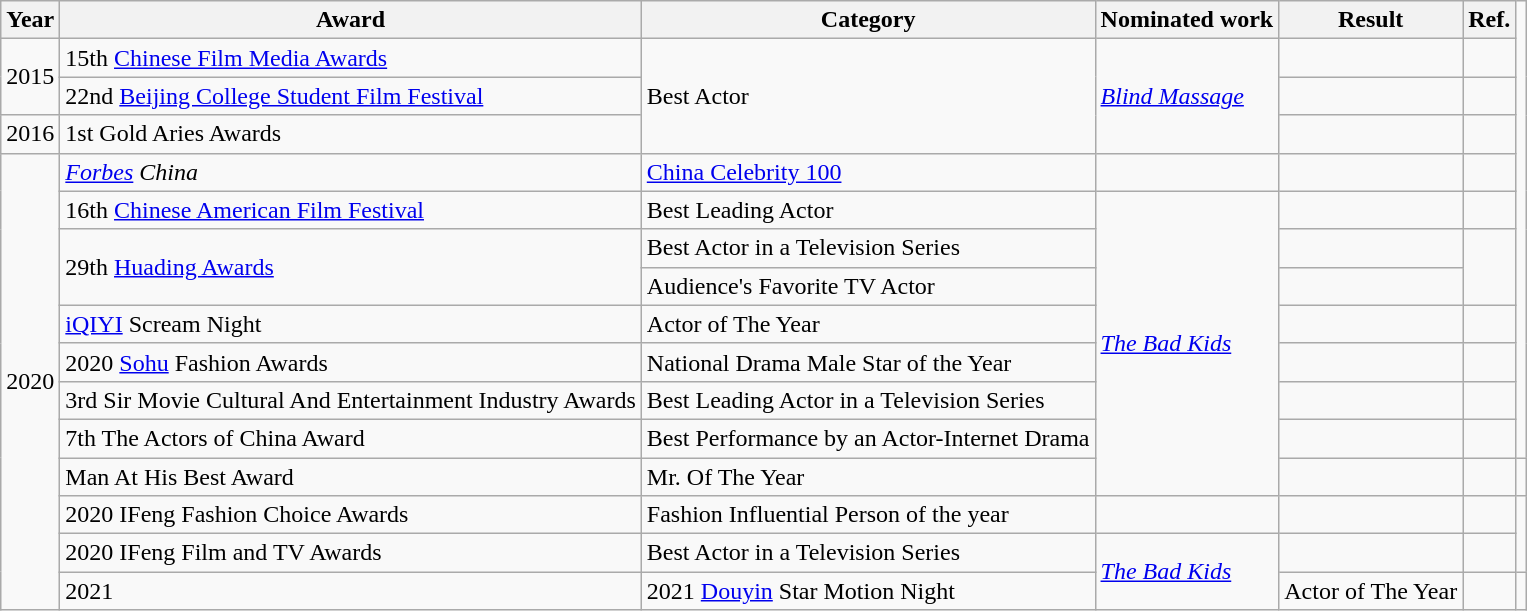<table class="wikitable">
<tr>
<th>Year</th>
<th>Award</th>
<th>Category</th>
<th>Nominated work</th>
<th>Result</th>
<th>Ref.</th>
</tr>
<tr>
<td rowspan=2>2015</td>
<td>15th <a href='#'>Chinese Film Media Awards</a></td>
<td rowspan=3>Best Actor</td>
<td rowspan=3><em><a href='#'>Blind Massage</a></em></td>
<td></td>
<td></td>
</tr>
<tr>
<td>22nd <a href='#'>Beijing College Student Film Festival</a></td>
<td></td>
<td></td>
</tr>
<tr>
<td>2016</td>
<td>1st Gold Aries Awards</td>
<td></td>
<td></td>
</tr>
<tr>
<td rowspan=12>2020</td>
<td><em><a href='#'>Forbes</a> China</em></td>
<td><a href='#'>China Celebrity 100</a></td>
<td></td>
<td></td>
<td></td>
</tr>
<tr>
<td>16th <a href='#'>Chinese American Film Festival</a></td>
<td>Best Leading Actor</td>
<td rowspan=8><em><a href='#'>The Bad Kids</a></em></td>
<td></td>
<td></td>
</tr>
<tr>
<td rowspan=2>29th <a href='#'>Huading Awards</a></td>
<td>Best Actor in a Television Series</td>
<td></td>
<td rowspan=2></td>
</tr>
<tr>
<td>Audience's Favorite TV Actor</td>
<td></td>
</tr>
<tr>
<td><a href='#'>iQIYI</a> Scream Night</td>
<td>Actor of The Year</td>
<td></td>
<td></td>
</tr>
<tr>
<td>2020 <a href='#'>Sohu</a> Fashion Awards</td>
<td>National Drama Male Star of the Year</td>
<td></td>
<td></td>
</tr>
<tr>
<td>3rd Sir Movie Cultural And Entertainment Industry Awards</td>
<td>Best Leading Actor in a Television Series</td>
<td></td>
<td></td>
</tr>
<tr>
<td>7th The Actors of China Award</td>
<td>Best Performance by an Actor-Internet Drama</td>
<td></td>
<td></td>
</tr>
<tr>
<td>Man At His Best Award</td>
<td>Mr. Of The Year</td>
<td></td>
<td></td>
<td></td>
</tr>
<tr>
<td>2020 IFeng Fashion Choice Awards</td>
<td>Fashion Influential Person of the year</td>
<td></td>
<td></td>
<td></td>
</tr>
<tr>
<td>2020 IFeng Film and TV Awards</td>
<td>Best Actor in a Television Series</td>
<td rowspan=2><em><a href='#'>The Bad Kids</a></em></td>
<td></td>
<td></td>
</tr>
<tr>
<td>2021</td>
<td>2021 <a href='#'>Douyin</a> Star Motion Night</td>
<td>Actor of The Year</td>
<td></td>
<td></td>
</tr>
</table>
